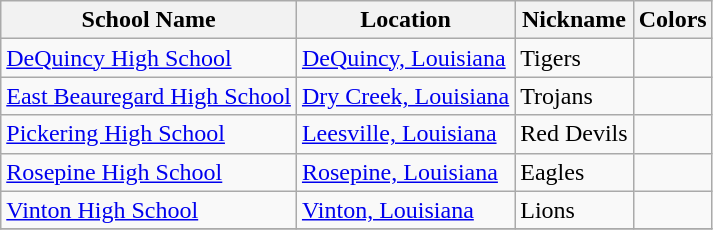<table class="wikitable">
<tr>
<th>School Name</th>
<th>Location</th>
<th>Nickname</th>
<th>Colors</th>
</tr>
<tr>
<td><a href='#'>DeQuincy High School</a></td>
<td><a href='#'>DeQuincy, Louisiana</a></td>
<td>Tigers</td>
<td> </td>
</tr>
<tr>
<td><a href='#'>East Beauregard High School</a></td>
<td><a href='#'>Dry Creek, Louisiana</a></td>
<td>Trojans</td>
<td> </td>
</tr>
<tr>
<td><a href='#'>Pickering High School</a></td>
<td><a href='#'>Leesville, Louisiana</a></td>
<td>Red Devils</td>
<td>  </td>
</tr>
<tr>
<td><a href='#'>Rosepine High School</a></td>
<td><a href='#'>Rosepine, Louisiana</a></td>
<td>Eagles</td>
<td>  </td>
</tr>
<tr>
<td><a href='#'>Vinton High School</a></td>
<td><a href='#'>Vinton, Louisiana</a></td>
<td>Lions</td>
<td> </td>
</tr>
<tr>
</tr>
</table>
